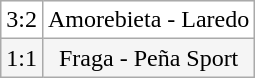<table class="wikitable">
<tr align=center bgcolor=white>
<td>3:2</td>
<td>Amorebieta - Laredo</td>
</tr>
<tr align=center bgcolor=#F5F5F5>
<td>1:1</td>
<td>Fraga - Peña Sport</td>
</tr>
</table>
